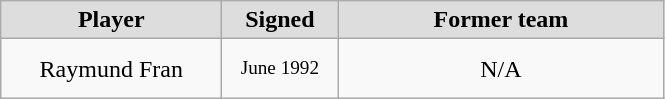<table class="wikitable" style="text-align: center">
<tr align="center" bgcolor="#dddddd">
<td style="width:140px"><strong>Player</strong></td>
<td style="width:70px"><strong>Signed</strong></td>
<td style="width:210px"><strong>Former team</strong></td>
</tr>
<tr style="height:40px">
<td>Raymund Fran</td>
<td style="font-size: 80%">June 1992</td>
<td>N/A</td>
</tr>
</table>
